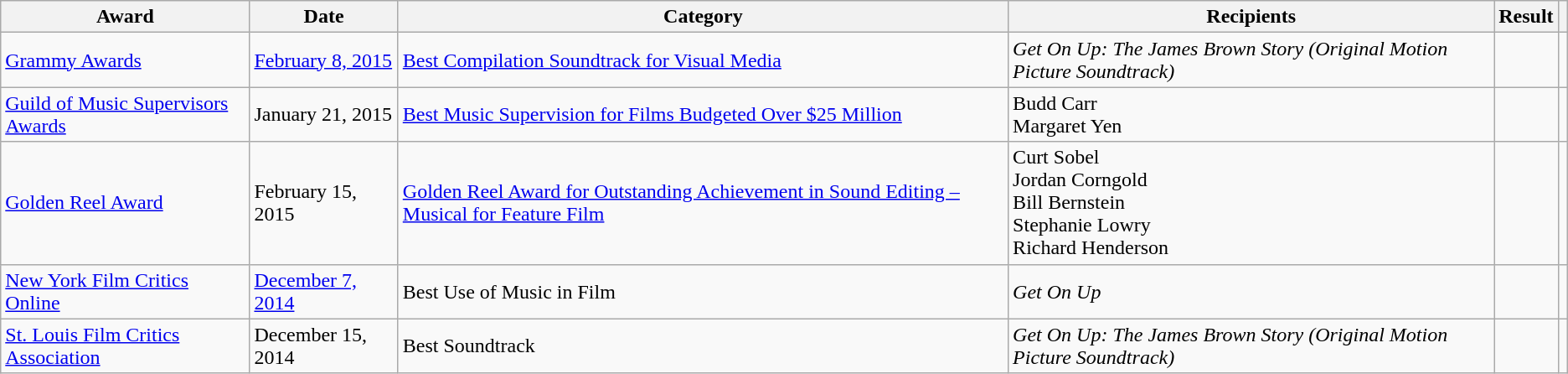<table class="wikitable sortable">
<tr>
<th scope="col">Award</th>
<th scope="col">Date</th>
<th scope="col">Category</th>
<th scope="col">Recipients</th>
<th scope="col">Result</th>
<th scope="col" class="unsortable"></th>
</tr>
<tr>
<td><a href='#'>Grammy Awards</a></td>
<td><a href='#'>February 8, 2015</a></td>
<td><a href='#'>Best Compilation Soundtrack for Visual Media</a></td>
<td><em>Get On Up: The James Brown Story (Original Motion Picture Soundtrack)</em></td>
<td></td>
<td align="center"></td>
</tr>
<tr>
<td><a href='#'>Guild of Music Supervisors Awards</a></td>
<td>January 21, 2015</td>
<td><a href='#'>Best Music Supervision for Films Budgeted Over $25 Million</a></td>
<td>Budd Carr<br>Margaret Yen</td>
<td></td>
<td align="center"></td>
</tr>
<tr>
<td><a href='#'>Golden Reel Award</a></td>
<td>February 15, 2015</td>
<td><a href='#'>Golden Reel Award for Outstanding Achievement in Sound Editing – Musical for Feature Film</a></td>
<td>Curt Sobel<br>Jordan Corngold<br>Bill Bernstein<br>Stephanie Lowry<br>Richard Henderson</td>
<td></td>
<td align="center"><br></td>
</tr>
<tr>
<td><a href='#'>New York Film Critics Online</a></td>
<td><a href='#'>December 7, 2014</a></td>
<td>Best Use of Music in Film</td>
<td><em>Get On Up</em></td>
<td></td>
<td align="center"><br></td>
</tr>
<tr>
<td><a href='#'>St. Louis Film Critics Association</a></td>
<td>December 15, 2014</td>
<td>Best Soundtrack</td>
<td><em>Get On Up: The James Brown Story (Original Motion Picture Soundtrack)</em></td>
<td></td>
<td align="center"></td>
</tr>
</table>
